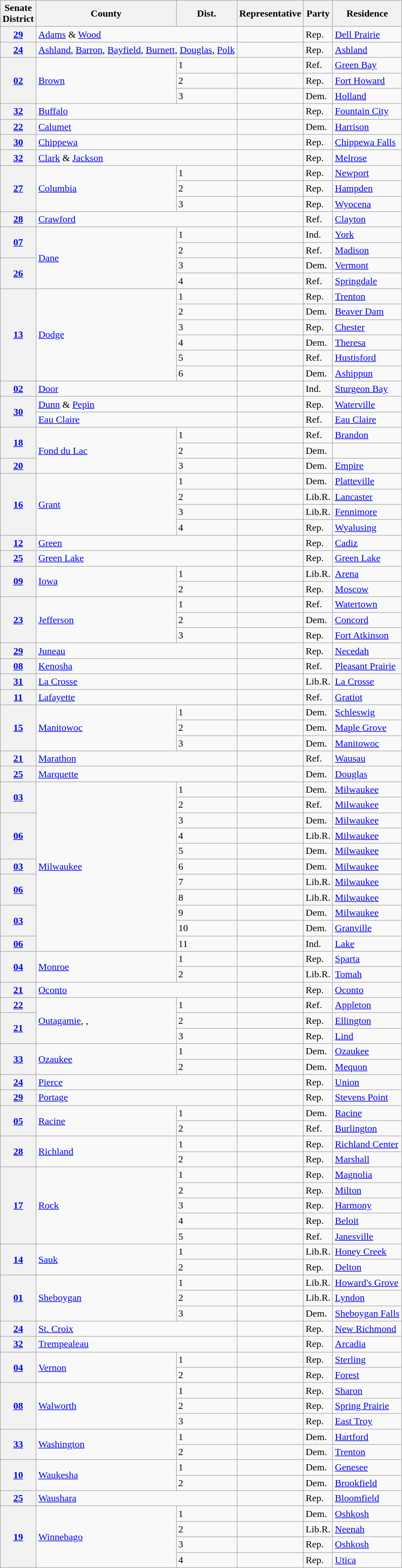<table class="wikitable sortable">
<tr>
<th>Senate<br>District</th>
<th>County</th>
<th>Dist.</th>
<th>Representative</th>
<th>Party</th>
<th>Residence</th>
</tr>
<tr>
<th><a href='#'>29</a></th>
<td text-align="left" colspan="2"><a href='#'>Adams</a> & <a href='#'>Wood</a></td>
<td></td>
<td>Rep.</td>
<td><a href='#'>Dell Prairie</a></td>
</tr>
<tr>
<th><a href='#'>24</a></th>
<td text-align="left" colspan="2"><a href='#'>Ashland</a>, <a href='#'>Barron</a>, <a href='#'>Bayfield</a>, <a href='#'>Burnett</a>, <a href='#'>Douglas</a>, <a href='#'>Polk</a></td>
<td></td>
<td>Rep.</td>
<td><a href='#'>Ashland</a></td>
</tr>
<tr>
<th rowspan="3"><a href='#'>02</a></th>
<td text-align="left" rowspan="3"><a href='#'>Brown</a> </td>
<td>1</td>
<td></td>
<td>Ref.</td>
<td><a href='#'>Green Bay</a></td>
</tr>
<tr>
<td>2</td>
<td></td>
<td>Rep.</td>
<td><a href='#'>Fort Howard</a></td>
</tr>
<tr>
<td>3</td>
<td></td>
<td>Dem.</td>
<td><a href='#'>Holland</a></td>
</tr>
<tr>
<th><a href='#'>32</a></th>
<td text-align="left" colspan="2"><a href='#'>Buffalo</a></td>
<td></td>
<td>Rep.</td>
<td><a href='#'>Fountain City</a></td>
</tr>
<tr>
<th><a href='#'>22</a></th>
<td text-align="left" colspan="2"><a href='#'>Calumet</a></td>
<td></td>
<td>Dem.</td>
<td><a href='#'>Harrison</a></td>
</tr>
<tr>
<th><a href='#'>30</a></th>
<td text-align="left" colspan="2"><a href='#'>Chippewa</a></td>
<td></td>
<td>Rep.</td>
<td><a href='#'>Chippewa Falls</a></td>
</tr>
<tr>
<th><a href='#'>32</a></th>
<td text-align="left" colspan="2"><a href='#'>Clark</a> & <a href='#'>Jackson</a></td>
<td></td>
<td>Rep.</td>
<td><a href='#'>Melrose</a></td>
</tr>
<tr>
<th rowspan="3"><a href='#'>27</a></th>
<td text-align="left" rowspan="3"><a href='#'>Columbia</a></td>
<td>1</td>
<td></td>
<td>Rep.</td>
<td><a href='#'>Newport</a></td>
</tr>
<tr>
<td>2</td>
<td></td>
<td>Rep.</td>
<td><a href='#'>Hampden</a></td>
</tr>
<tr>
<td>3</td>
<td></td>
<td>Rep.</td>
<td><a href='#'>Wyocena</a></td>
</tr>
<tr>
<th><a href='#'>28</a></th>
<td text-align="left" colspan="2"><a href='#'>Crawford</a></td>
<td></td>
<td>Ref.</td>
<td><a href='#'>Clayton</a></td>
</tr>
<tr>
<th rowspan="2"><a href='#'>07</a></th>
<td text-align="left" rowspan="4"><a href='#'>Dane</a></td>
<td>1</td>
<td></td>
<td>Ind.</td>
<td><a href='#'>York</a></td>
</tr>
<tr>
<td>2</td>
<td></td>
<td>Ref.</td>
<td><a href='#'>Madison</a></td>
</tr>
<tr>
<th rowspan="2"><a href='#'>26</a></th>
<td>3</td>
<td></td>
<td>Dem.</td>
<td><a href='#'>Vermont</a></td>
</tr>
<tr>
<td>4</td>
<td></td>
<td>Ref.</td>
<td><a href='#'>Springdale</a></td>
</tr>
<tr>
<th rowspan="6"><a href='#'>13</a></th>
<td text-align="left" rowspan="6"><a href='#'>Dodge</a></td>
<td>1</td>
<td></td>
<td>Rep.</td>
<td><a href='#'>Trenton</a></td>
</tr>
<tr>
<td>2</td>
<td></td>
<td>Dem.</td>
<td><a href='#'>Beaver Dam</a></td>
</tr>
<tr>
<td>3</td>
<td></td>
<td>Rep.</td>
<td><a href='#'>Chester</a></td>
</tr>
<tr>
<td>4</td>
<td></td>
<td>Dem.</td>
<td><a href='#'>Theresa</a></td>
</tr>
<tr>
<td>5</td>
<td></td>
<td>Ref.</td>
<td><a href='#'>Hustisford</a></td>
</tr>
<tr>
<td>6</td>
<td></td>
<td>Dem.</td>
<td><a href='#'>Ashippun</a></td>
</tr>
<tr>
<th><a href='#'>02</a></th>
<td text-align="left" colspan="2"><a href='#'>Door</a> </td>
<td></td>
<td>Ind.</td>
<td><a href='#'>Sturgeon Bay</a></td>
</tr>
<tr>
<th rowspan="2"><a href='#'>30</a></th>
<td text-align="left" colspan="2"><a href='#'>Dunn</a> & <a href='#'>Pepin</a></td>
<td></td>
<td>Rep.</td>
<td><a href='#'>Waterville</a></td>
</tr>
<tr>
<td text-align="left" colspan="2"><a href='#'>Eau Claire</a></td>
<td></td>
<td>Ref.</td>
<td><a href='#'>Eau Claire</a></td>
</tr>
<tr>
<th rowspan="2"><a href='#'>18</a></th>
<td text-align="left" rowspan="3"><a href='#'>Fond du Lac</a></td>
<td>1</td>
<td></td>
<td>Ref.</td>
<td><a href='#'>Brandon</a></td>
</tr>
<tr>
<td>2</td>
<td></td>
<td>Dem.</td>
<td></td>
</tr>
<tr>
<th><a href='#'>20</a></th>
<td>3</td>
<td></td>
<td>Dem.</td>
<td><a href='#'>Empire</a></td>
</tr>
<tr>
<th rowspan="4"><a href='#'>16</a></th>
<td text-align="left" rowspan="4"><a href='#'>Grant</a></td>
<td>1</td>
<td></td>
<td>Dem.</td>
<td><a href='#'>Platteville</a></td>
</tr>
<tr>
<td>2</td>
<td></td>
<td>Lib.R.</td>
<td><a href='#'>Lancaster</a></td>
</tr>
<tr>
<td>3</td>
<td></td>
<td>Lib.R.</td>
<td><a href='#'>Fennimore</a></td>
</tr>
<tr>
<td>4</td>
<td></td>
<td>Rep.</td>
<td><a href='#'>Wyalusing</a></td>
</tr>
<tr>
<th><a href='#'>12</a></th>
<td text-align="left" colspan="2"><a href='#'>Green</a></td>
<td></td>
<td>Rep.</td>
<td><a href='#'>Cadiz</a></td>
</tr>
<tr>
<th><a href='#'>25</a></th>
<td text-align="left" colspan="2"><a href='#'>Green Lake</a></td>
<td></td>
<td>Rep.</td>
<td><a href='#'>Green Lake</a></td>
</tr>
<tr>
<th rowspan="2"><a href='#'>09</a></th>
<td text-align="left" rowspan="2"><a href='#'>Iowa</a></td>
<td>1</td>
<td></td>
<td>Lib.R.</td>
<td><a href='#'>Arena</a></td>
</tr>
<tr>
<td>2</td>
<td></td>
<td>Rep.</td>
<td><a href='#'>Moscow</a></td>
</tr>
<tr>
<th rowspan="3"><a href='#'>23</a></th>
<td text-align="left" rowspan="3"><a href='#'>Jefferson</a></td>
<td>1</td>
<td></td>
<td>Ref.</td>
<td><a href='#'>Watertown</a></td>
</tr>
<tr>
<td>2</td>
<td></td>
<td>Dem.</td>
<td><a href='#'>Concord</a></td>
</tr>
<tr>
<td>3</td>
<td></td>
<td>Rep.</td>
<td><a href='#'>Fort Atkinson</a></td>
</tr>
<tr>
<th><a href='#'>29</a></th>
<td text-align="left" colspan="2"><a href='#'>Juneau</a></td>
<td></td>
<td>Rep.</td>
<td><a href='#'>Necedah</a></td>
</tr>
<tr>
<th><a href='#'>08</a></th>
<td text-align="left" colspan="2"><a href='#'>Kenosha</a></td>
<td></td>
<td>Ref.</td>
<td><a href='#'>Pleasant Prairie</a></td>
</tr>
<tr>
<th><a href='#'>31</a></th>
<td text-align="left" colspan="2"><a href='#'>La Crosse</a></td>
<td></td>
<td>Lib.R.</td>
<td><a href='#'>La Crosse</a></td>
</tr>
<tr>
<th><a href='#'>11</a></th>
<td text-align="left" colspan="2"><a href='#'>Lafayette</a></td>
<td></td>
<td>Ref.</td>
<td><a href='#'>Gratiot</a></td>
</tr>
<tr>
<th rowspan="3"><a href='#'>15</a></th>
<td text-align="left" rowspan="3"><a href='#'>Manitowoc</a></td>
<td>1</td>
<td></td>
<td>Dem.</td>
<td><a href='#'>Schleswig</a></td>
</tr>
<tr>
<td>2</td>
<td></td>
<td>Dem.</td>
<td><a href='#'>Maple Grove</a></td>
</tr>
<tr>
<td>3</td>
<td></td>
<td>Dem.</td>
<td><a href='#'>Manitowoc</a></td>
</tr>
<tr>
<th><a href='#'>21</a></th>
<td text-align="left" colspan="2"><a href='#'>Marathon</a></td>
<td></td>
<td>Ref.</td>
<td><a href='#'>Wausau</a></td>
</tr>
<tr>
<th><a href='#'>25</a></th>
<td text-align="left" colspan="2"><a href='#'>Marquette</a></td>
<td></td>
<td>Dem.</td>
<td><a href='#'>Douglas</a></td>
</tr>
<tr>
<th rowspan="2"><a href='#'>03</a></th>
<td text-align="left" rowspan="11"><a href='#'>Milwaukee</a></td>
<td>1</td>
<td></td>
<td>Dem.</td>
<td><a href='#'>Milwaukee</a></td>
</tr>
<tr>
<td>2</td>
<td></td>
<td>Ref.</td>
<td><a href='#'>Milwaukee</a></td>
</tr>
<tr>
<th rowspan="3"><a href='#'>06</a></th>
<td>3</td>
<td></td>
<td>Dem.</td>
<td><a href='#'>Milwaukee</a></td>
</tr>
<tr>
<td>4</td>
<td></td>
<td>Lib.R.</td>
<td><a href='#'>Milwaukee</a></td>
</tr>
<tr>
<td>5</td>
<td></td>
<td>Dem.</td>
<td><a href='#'>Milwaukee</a></td>
</tr>
<tr>
<th><a href='#'>03</a></th>
<td>6</td>
<td></td>
<td>Dem.</td>
<td><a href='#'>Milwaukee</a></td>
</tr>
<tr>
<th rowspan="2"><a href='#'>06</a></th>
<td>7</td>
<td></td>
<td>Lib.R.</td>
<td><a href='#'>Milwaukee</a></td>
</tr>
<tr>
<td>8</td>
<td></td>
<td>Lib.R.</td>
<td><a href='#'>Milwaukee</a></td>
</tr>
<tr>
<th rowspan="2"><a href='#'>03</a></th>
<td>9</td>
<td></td>
<td>Dem.</td>
<td><a href='#'>Milwaukee</a></td>
</tr>
<tr>
<td>10</td>
<td></td>
<td>Dem.</td>
<td><a href='#'>Granville</a></td>
</tr>
<tr>
<th><a href='#'>06</a></th>
<td>11</td>
<td></td>
<td>Ind.</td>
<td><a href='#'>Lake</a></td>
</tr>
<tr>
<th rowspan="2"><a href='#'>04</a></th>
<td text-align="left" rowspan="2"><a href='#'>Monroe</a></td>
<td>1</td>
<td></td>
<td>Rep.</td>
<td><a href='#'>Sparta</a></td>
</tr>
<tr>
<td>2</td>
<td></td>
<td>Lib.R.</td>
<td><a href='#'>Tomah</a></td>
</tr>
<tr>
<th><a href='#'>21</a></th>
<td text-align="left" colspan="2"><a href='#'>Oconto</a></td>
<td></td>
<td>Rep.</td>
<td><a href='#'>Oconto</a></td>
</tr>
<tr>
<th><a href='#'>22</a></th>
<td text-align="left" rowspan="3"><a href='#'>Outagamie</a>, , </td>
<td>1</td>
<td></td>
<td>Ref.</td>
<td><a href='#'>Appleton</a></td>
</tr>
<tr>
<th rowspan="2"><a href='#'>21</a></th>
<td>2</td>
<td></td>
<td>Rep.</td>
<td><a href='#'>Ellington</a></td>
</tr>
<tr>
<td>3</td>
<td></td>
<td>Rep.</td>
<td><a href='#'>Lind</a></td>
</tr>
<tr>
<th rowspan="2"><a href='#'>33</a></th>
<td text-align="left" rowspan="2"><a href='#'>Ozaukee</a></td>
<td>1</td>
<td></td>
<td>Dem.</td>
<td><a href='#'>Ozaukee</a></td>
</tr>
<tr>
<td>2</td>
<td></td>
<td>Dem.</td>
<td><a href='#'>Mequon</a></td>
</tr>
<tr>
<th><a href='#'>24</a></th>
<td text-align="left" colspan="2"><a href='#'>Pierce</a></td>
<td></td>
<td>Rep.</td>
<td><a href='#'>Union</a></td>
</tr>
<tr>
<th><a href='#'>29</a></th>
<td text-align="left" colspan="2"><a href='#'>Portage</a></td>
<td></td>
<td>Rep.</td>
<td><a href='#'>Stevens Point</a></td>
</tr>
<tr>
<th rowspan="2"><a href='#'>05</a></th>
<td text-align="left" rowspan="2"><a href='#'>Racine</a></td>
<td>1</td>
<td></td>
<td>Dem.</td>
<td><a href='#'>Racine</a></td>
</tr>
<tr>
<td>2</td>
<td></td>
<td>Ref.</td>
<td><a href='#'>Burlington</a></td>
</tr>
<tr>
<th rowspan="2"><a href='#'>28</a></th>
<td text-align="left" rowspan="2"><a href='#'>Richland</a></td>
<td>1</td>
<td></td>
<td>Rep.</td>
<td><a href='#'>Richland Center</a></td>
</tr>
<tr>
<td>2</td>
<td></td>
<td>Rep.</td>
<td><a href='#'>Marshall</a></td>
</tr>
<tr>
<th rowspan="5"><a href='#'>17</a></th>
<td text-align="left" rowspan="5"><a href='#'>Rock</a></td>
<td>1</td>
<td></td>
<td>Rep.</td>
<td><a href='#'>Magnolia</a></td>
</tr>
<tr>
<td>2</td>
<td></td>
<td>Rep.</td>
<td><a href='#'>Milton</a></td>
</tr>
<tr>
<td>3</td>
<td></td>
<td>Rep.</td>
<td><a href='#'>Harmony</a></td>
</tr>
<tr>
<td>4</td>
<td></td>
<td>Rep.</td>
<td><a href='#'>Beloit</a></td>
</tr>
<tr>
<td>5</td>
<td></td>
<td>Ref.</td>
<td><a href='#'>Janesville</a></td>
</tr>
<tr>
<th rowspan="2"><a href='#'>14</a></th>
<td text-align="left" rowspan="2"><a href='#'>Sauk</a></td>
<td>1</td>
<td></td>
<td>Lib.R.</td>
<td><a href='#'>Honey Creek</a></td>
</tr>
<tr>
<td>2</td>
<td></td>
<td>Rep.</td>
<td><a href='#'>Delton</a></td>
</tr>
<tr>
<th rowspan="3"><a href='#'>01</a></th>
<td text-align="left" rowspan="3"><a href='#'>Sheboygan</a></td>
<td>1</td>
<td></td>
<td>Lib.R.</td>
<td><a href='#'>Howard's Grove</a></td>
</tr>
<tr>
<td>2</td>
<td></td>
<td>Lib.R.</td>
<td><a href='#'>Lyndon</a></td>
</tr>
<tr>
<td>3</td>
<td></td>
<td>Dem.</td>
<td><a href='#'>Sheboygan Falls</a></td>
</tr>
<tr>
<th><a href='#'>24</a></th>
<td text-align="left" colspan="2"><a href='#'>St. Croix</a></td>
<td></td>
<td>Rep.</td>
<td><a href='#'>New Richmond</a></td>
</tr>
<tr>
<th><a href='#'>32</a></th>
<td text-align="left" colspan="2"><a href='#'>Trempealeau</a></td>
<td></td>
<td>Rep.</td>
<td><a href='#'>Arcadia</a></td>
</tr>
<tr>
<th rowspan="2"><a href='#'>04</a></th>
<td text-align="left" rowspan="2"><a href='#'>Vernon</a></td>
<td>1</td>
<td></td>
<td>Rep.</td>
<td><a href='#'>Sterling</a></td>
</tr>
<tr>
<td>2</td>
<td></td>
<td>Rep.</td>
<td><a href='#'>Forest</a></td>
</tr>
<tr>
<th rowspan="3"><a href='#'>08</a></th>
<td text-align="left" rowspan="3"><a href='#'>Walworth</a></td>
<td>1</td>
<td></td>
<td>Rep.</td>
<td><a href='#'>Sharon</a></td>
</tr>
<tr>
<td>2</td>
<td></td>
<td>Rep.</td>
<td><a href='#'>Spring Prairie</a></td>
</tr>
<tr>
<td>3</td>
<td></td>
<td>Rep.</td>
<td><a href='#'>East Troy</a></td>
</tr>
<tr>
<th rowspan="2"><a href='#'>33</a></th>
<td text-align="left" rowspan="2"><a href='#'>Washington</a></td>
<td>1</td>
<td></td>
<td>Dem.</td>
<td><a href='#'>Hartford</a></td>
</tr>
<tr>
<td>2</td>
<td></td>
<td>Dem.</td>
<td><a href='#'>Trenton</a></td>
</tr>
<tr>
<th rowspan="2"><a href='#'>10</a></th>
<td text-align="left" rowspan="2"><a href='#'>Waukesha</a></td>
<td>1</td>
<td></td>
<td>Dem.</td>
<td><a href='#'>Genesee</a></td>
</tr>
<tr>
<td>2</td>
<td></td>
<td>Dem.</td>
<td><a href='#'>Brookfield</a></td>
</tr>
<tr>
<th><a href='#'>25</a></th>
<td text-align="left" colspan="2"><a href='#'>Waushara</a></td>
<td></td>
<td>Rep.</td>
<td><a href='#'>Bloomfield</a></td>
</tr>
<tr>
<th rowspan="4"><a href='#'>19</a></th>
<td text-align="left" rowspan="4"><a href='#'>Winnebago</a></td>
<td>1</td>
<td></td>
<td>Dem.</td>
<td><a href='#'>Oshkosh</a></td>
</tr>
<tr>
<td>2</td>
<td></td>
<td>Lib.R.</td>
<td><a href='#'>Neenah</a></td>
</tr>
<tr>
<td>3</td>
<td></td>
<td>Rep.</td>
<td><a href='#'>Oshkosh</a></td>
</tr>
<tr>
<td>4</td>
<td></td>
<td>Rep.</td>
<td><a href='#'>Utica</a></td>
</tr>
</table>
